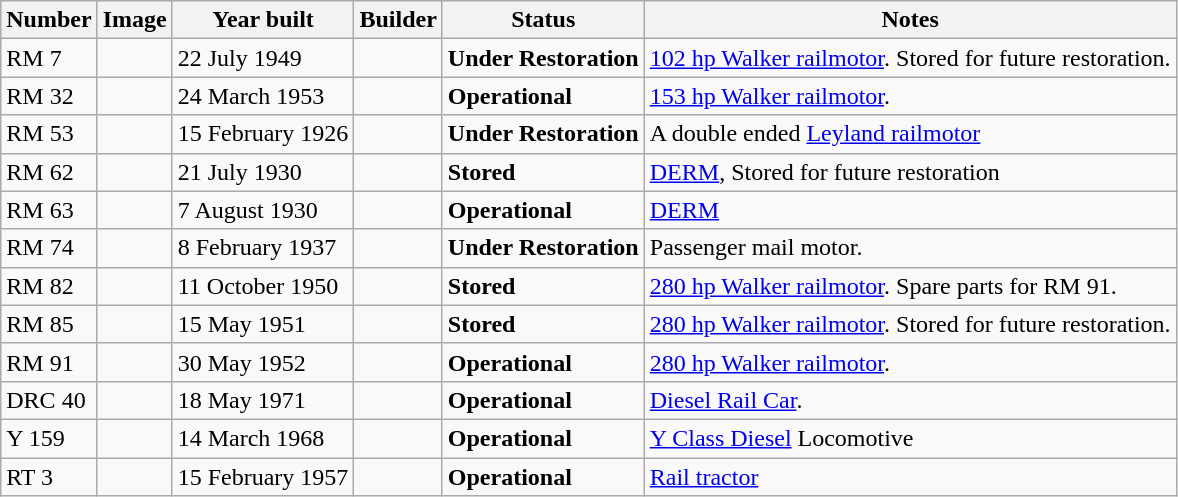<table class="wikitable sortable">
<tr>
<th>Number</th>
<th>Image</th>
<th>Year built</th>
<th>Builder</th>
<th>Status</th>
<th>Notes</th>
</tr>
<tr>
<td>RM 7</td>
<td></td>
<td>22 July 1949</td>
<td></td>
<td><strong>Under Restoration</strong></td>
<td><a href='#'>102 hp Walker railmotor</a>. Stored for future restoration.</td>
</tr>
<tr>
<td>RM 32</td>
<td></td>
<td>24 March 1953</td>
<td></td>
<td><strong>Operational</strong></td>
<td><a href='#'>153 hp Walker railmotor</a>.</td>
</tr>
<tr>
<td>RM 53</td>
<td></td>
<td>15 February 1926</td>
<td></td>
<td><strong>Under Restoration</strong></td>
<td>A double ended <a href='#'>Leyland railmotor</a></td>
</tr>
<tr>
<td>RM 62</td>
<td></td>
<td>21 July 1930</td>
<td></td>
<td><strong>Stored</strong></td>
<td><a href='#'>DERM</a>, Stored for future restoration</td>
</tr>
<tr>
<td>RM 63</td>
<td></td>
<td>7 August 1930</td>
<td></td>
<td><strong>Operational</strong></td>
<td><a href='#'>DERM</a></td>
</tr>
<tr>
<td>RM 74</td>
<td></td>
<td>8 February 1937</td>
<td></td>
<td><strong>Under Restoration</strong></td>
<td>Passenger mail motor.</td>
</tr>
<tr>
<td>RM 82</td>
<td></td>
<td>11 October 1950</td>
<td></td>
<td><strong>Stored</strong></td>
<td><a href='#'>280 hp Walker railmotor</a>. Spare parts for RM 91.</td>
</tr>
<tr>
<td>RM 85</td>
<td></td>
<td>15 May 1951</td>
<td></td>
<td><strong>Stored</strong></td>
<td><a href='#'>280 hp Walker railmotor</a>. Stored for future restoration.</td>
</tr>
<tr>
<td>RM 91</td>
<td></td>
<td>30 May 1952</td>
<td></td>
<td><strong>Operational</strong></td>
<td><a href='#'>280 hp Walker railmotor</a>.</td>
</tr>
<tr>
<td>DRC 40</td>
<td></td>
<td>18 May 1971</td>
<td></td>
<td><strong>Operational</strong></td>
<td><a href='#'>Diesel Rail Car</a>.</td>
</tr>
<tr>
<td>Y 159</td>
<td></td>
<td>14 March 1968</td>
<td></td>
<td><strong>Operational</strong></td>
<td><a href='#'>Y Class Diesel</a> Locomotive</td>
</tr>
<tr>
<td>RT 3</td>
<td></td>
<td>15 February 1957</td>
<td></td>
<td><strong>Operational</strong></td>
<td><a href='#'>Rail tractor</a></td>
</tr>
</table>
